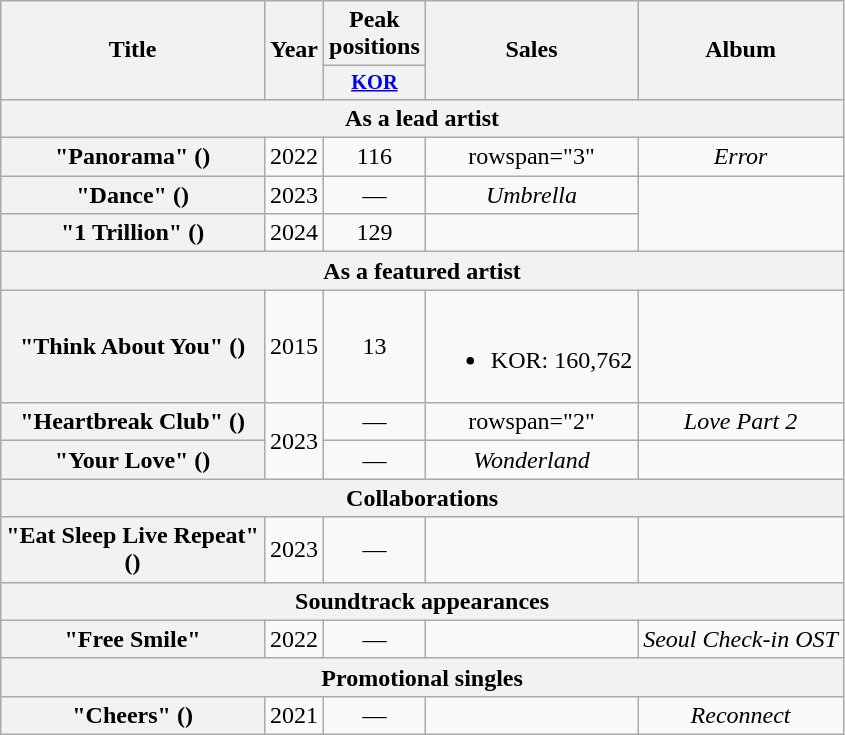<table class="wikitable plainrowheaders" style="text-align:center;">
<tr>
<th scope="col" rowspan="2">Title</th>
<th scope="col" rowspan="2">Year</th>
<th scope="col">Peak positions</th>
<th scope="col" rowspan="2">Sales</th>
<th scope="col" rowspan="2">Album</th>
</tr>
<tr>
<th scope="col" style="width:3em;font-size:85%;"><a href='#'>KOR</a><br></th>
</tr>
<tr>
<th colspan="5">As a lead artist</th>
</tr>
<tr>
<th scope="row">"Panorama" ()</th>
<td>2022</td>
<td>116</td>
<td>rowspan="3" </td>
<td><em>Error</em></td>
</tr>
<tr>
<th scope="row">"Dance" ()<br></th>
<td>2023</td>
<td>—</td>
<td><em>Umbrella</em></td>
</tr>
<tr>
<th scope="row">"1 Trillion" ()</th>
<td>2024</td>
<td>129</td>
<td></td>
</tr>
<tr>
<th colspan="5">As a featured artist</th>
</tr>
<tr>
<th scope="row">"Think About You" ()<br></th>
<td>2015</td>
<td>13</td>
<td><br><ul><li>KOR: 160,762</li></ul></td>
<td></td>
</tr>
<tr>
<th scope="row">"Heartbreak Club" () <br></th>
<td rowspan="2">2023</td>
<td>—</td>
<td>rowspan="2" </td>
<td><em>Love Part 2</em></td>
</tr>
<tr>
<th scope="row">"Your Love" () <br></th>
<td>—</td>
<td><em>Wonderland</em></td>
</tr>
<tr>
<th colspan="5">Collaborations</th>
</tr>
<tr>
<th scope="row">"Eat Sleep Live Repeat"<br>() <br></th>
<td rowspan="1">2023</td>
<td>—</td>
<td></td>
<td></td>
</tr>
<tr>
<th colspan="5">Soundtrack appearances</th>
</tr>
<tr>
<th scope="row">"Free Smile"<br></th>
<td>2022</td>
<td>—</td>
<td></td>
<td><em>Seoul Check-in OST</em></td>
</tr>
<tr>
<th colspan="5">Promotional singles</th>
</tr>
<tr>
<th scope="row">"Cheers" ()<br></th>
<td>2021</td>
<td>—</td>
<td></td>
<td><em>Reconnect</em></td>
</tr>
</table>
